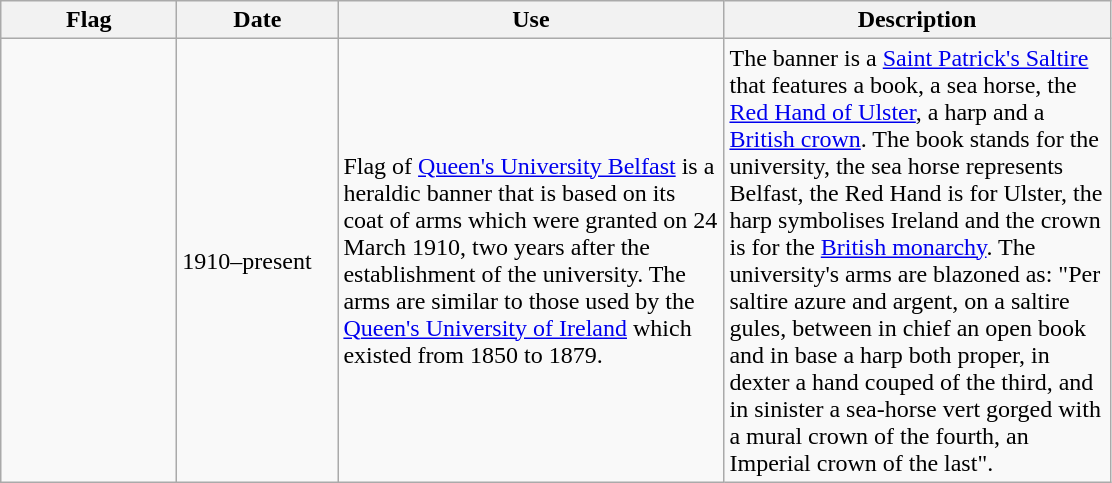<table class="wikitable">
<tr>
<th width="110">Flag</th>
<th width="100">Date</th>
<th width="250">Use</th>
<th width="250">Description</th>
</tr>
<tr>
<td></td>
<td>1910–present</td>
<td>Flag of <a href='#'>Queen's University Belfast</a> is a heraldic banner that is based on its coat of arms which were granted on 24 March 1910, two years after the establishment of the university. The arms are similar to those used by the <a href='#'>Queen's University of Ireland</a> which existed from 1850 to 1879.</td>
<td>The banner is a <a href='#'>Saint Patrick's Saltire</a> that features a book, a sea horse, the <a href='#'>Red Hand of Ulster</a>, a harp and a <a href='#'>British crown</a>. The book stands for the university, the sea horse represents Belfast, the Red Hand is for Ulster, the harp symbolises Ireland and the crown is for the <a href='#'>British monarchy</a>. The university's arms are blazoned as: "Per saltire azure and argent, on a saltire gules, between in chief an open book and in base a harp both proper, in dexter a hand couped of the third, and in sinister a sea-horse vert gorged with a mural crown of the fourth, an Imperial crown of the last".</td>
</tr>
</table>
